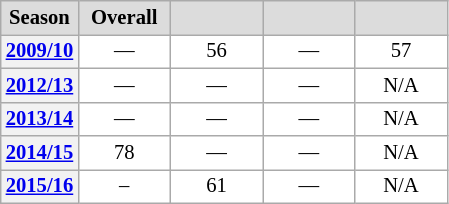<table class="wikitable plainrowheaders" style="background:#FFFFFF; font-size:86%; line-height:16px; border:gray solid 1px; border-collapse:collapse;">
<tr style="background:#CCCCCC; text-align:center;">
<th scope="col" style="background:#DCDCDC; width:45px;">Season</th>
<th scope="col" style="background:#DCDCDC; width:55px;">Overall</th>
<th scope="col" style="background:#DCDCDC; width:55px;"></th>
<th scope="col" style="background:#DCDCDC; width:55px;"></th>
<th scope="col" style="background:#DCDCDC; width:55px;"></th>
</tr>
<tr>
<th scope="row" align="center"><a href='#'>2009/10</a></th>
<td align=center>—</td>
<td align=center>56</td>
<td align=center>—</td>
<td align=center>57</td>
</tr>
<tr>
<th scope="row" align="center"><a href='#'>2012/13</a></th>
<td align=center>—</td>
<td align=center>—</td>
<td align=center>—</td>
<td align=center>N/A</td>
</tr>
<tr>
<th scope="row" align="center"><a href='#'>2013/14</a></th>
<td align=center>—</td>
<td align=center>—</td>
<td align=center>—</td>
<td align=center>N/A</td>
</tr>
<tr>
<th scope="row" align="center"><a href='#'>2014/15</a></th>
<td align=center>78</td>
<td align=center>—</td>
<td align=center>—</td>
<td align=center>N/A</td>
</tr>
<tr>
<th scope="row" align="center"><a href='#'>2015/16</a></th>
<td align=center>–</td>
<td align=center>61</td>
<td align=center>—</td>
<td align=center>N/A</td>
</tr>
</table>
